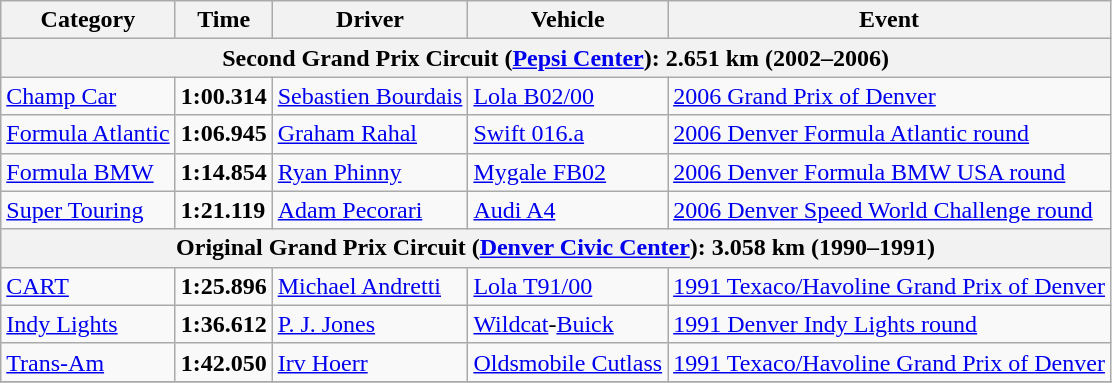<table class="wikitable">
<tr>
<th>Category</th>
<th>Time</th>
<th>Driver</th>
<th>Vehicle</th>
<th>Event</th>
</tr>
<tr>
<th colspan=5>Second Grand Prix Circuit (<a href='#'>Pepsi Center</a>): 2.651 km (2002–2006)</th>
</tr>
<tr>
<td><a href='#'>Champ Car</a></td>
<td><strong>1:00.314</strong></td>
<td><a href='#'>Sebastien Bourdais</a></td>
<td><a href='#'>Lola B02/00</a></td>
<td><a href='#'>2006 Grand Prix of Denver</a></td>
</tr>
<tr>
<td><a href='#'>Formula Atlantic</a></td>
<td><strong>1:06.945</strong></td>
<td><a href='#'>Graham Rahal</a></td>
<td><a href='#'>Swift 016.a</a></td>
<td><a href='#'>2006 Denver Formula Atlantic round</a></td>
</tr>
<tr>
<td><a href='#'>Formula BMW</a></td>
<td><strong>1:14.854</strong></td>
<td><a href='#'>Ryan Phinny</a></td>
<td><a href='#'>Mygale FB02</a></td>
<td><a href='#'>2006 Denver Formula BMW USA round</a></td>
</tr>
<tr>
<td><a href='#'>Super Touring</a></td>
<td><strong>1:21.119</strong></td>
<td><a href='#'>Adam Pecorari</a></td>
<td><a href='#'>Audi A4</a></td>
<td><a href='#'>2006 Denver Speed World Challenge round</a></td>
</tr>
<tr>
<th colspan=5>Original Grand Prix Circuit (<a href='#'>Denver Civic Center</a>): 3.058 km (1990–1991)</th>
</tr>
<tr>
<td><a href='#'>CART</a></td>
<td><strong>1:25.896</strong></td>
<td><a href='#'>Michael Andretti</a></td>
<td><a href='#'>Lola T91/00</a></td>
<td><a href='#'>1991 Texaco/Havoline Grand Prix of Denver</a></td>
</tr>
<tr>
<td><a href='#'>Indy Lights</a></td>
<td><strong>1:36.612</strong></td>
<td><a href='#'>P. J. Jones</a></td>
<td><a href='#'>Wildcat</a>-<a href='#'>Buick</a></td>
<td><a href='#'>1991 Denver Indy Lights round</a></td>
</tr>
<tr>
<td><a href='#'>Trans-Am</a></td>
<td><strong>1:42.050</strong></td>
<td><a href='#'>Irv Hoerr</a></td>
<td><a href='#'>Oldsmobile Cutlass</a></td>
<td><a href='#'>1991 Texaco/Havoline Grand Prix of Denver</a></td>
</tr>
<tr>
</tr>
</table>
